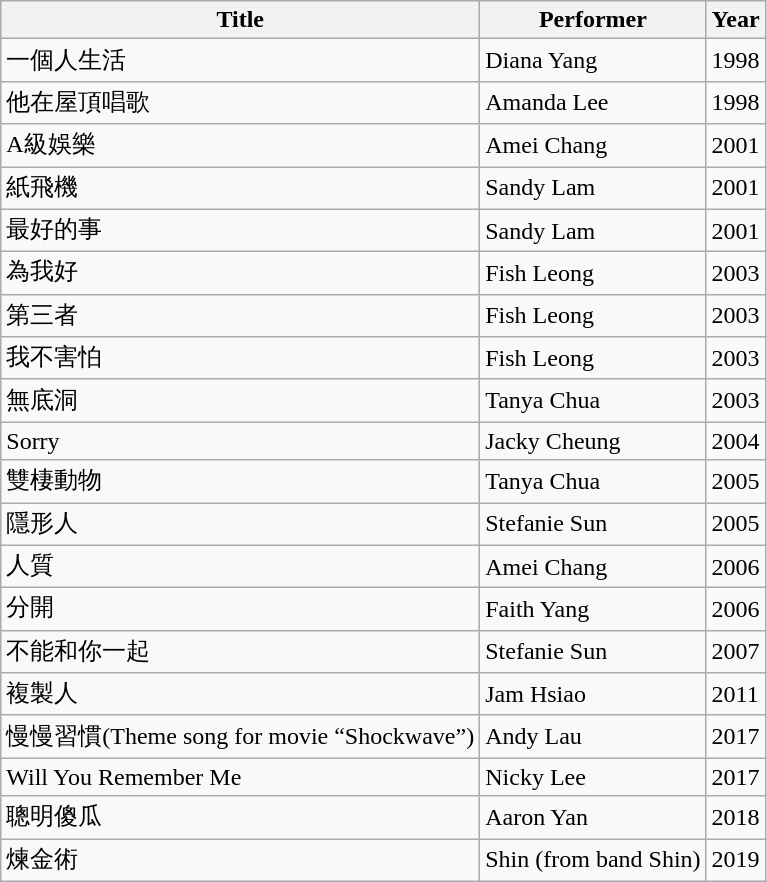<table class="wikitable sortable">
<tr>
<th>Title</th>
<th>Performer</th>
<th>Year</th>
</tr>
<tr>
<td>一個人生活</td>
<td>Diana Yang</td>
<td>1998</td>
</tr>
<tr>
<td>他在屋頂唱歌</td>
<td>Amanda Lee</td>
<td>1998</td>
</tr>
<tr>
<td>A級娛樂</td>
<td>Amei Chang</td>
<td>2001</td>
</tr>
<tr>
<td>紙飛機</td>
<td>Sandy Lam</td>
<td>2001</td>
</tr>
<tr>
<td>最好的事</td>
<td>Sandy Lam</td>
<td>2001</td>
</tr>
<tr>
<td>為我好</td>
<td>Fish Leong</td>
<td>2003</td>
</tr>
<tr>
<td>第三者</td>
<td>Fish Leong</td>
<td>2003</td>
</tr>
<tr>
<td>我不害怕</td>
<td>Fish Leong</td>
<td>2003</td>
</tr>
<tr>
<td>無底洞</td>
<td>Tanya Chua</td>
<td>2003</td>
</tr>
<tr>
<td>Sorry</td>
<td>Jacky Cheung</td>
<td>2004</td>
</tr>
<tr>
<td>雙棲動物</td>
<td>Tanya Chua</td>
<td>2005</td>
</tr>
<tr>
<td>隱形人</td>
<td>Stefanie Sun</td>
<td>2005</td>
</tr>
<tr>
<td>人質</td>
<td>Amei Chang</td>
<td>2006</td>
</tr>
<tr>
<td>分開</td>
<td>Faith Yang</td>
<td>2006</td>
</tr>
<tr>
<td>不能和你一起</td>
<td>Stefanie Sun</td>
<td>2007</td>
</tr>
<tr>
<td>複製人</td>
<td>Jam Hsiao</td>
<td>2011</td>
</tr>
<tr>
<td>慢慢習慣(Theme song for movie  “Shockwave”)</td>
<td>Andy Lau</td>
<td>2017</td>
</tr>
<tr>
<td>Will You Remember Me</td>
<td>Nicky Lee</td>
<td>2017</td>
</tr>
<tr>
<td>聰明傻瓜</td>
<td>Aaron Yan</td>
<td>2018</td>
</tr>
<tr>
<td>煉金術</td>
<td>Shin (from band  Shin)</td>
<td>2019</td>
</tr>
</table>
